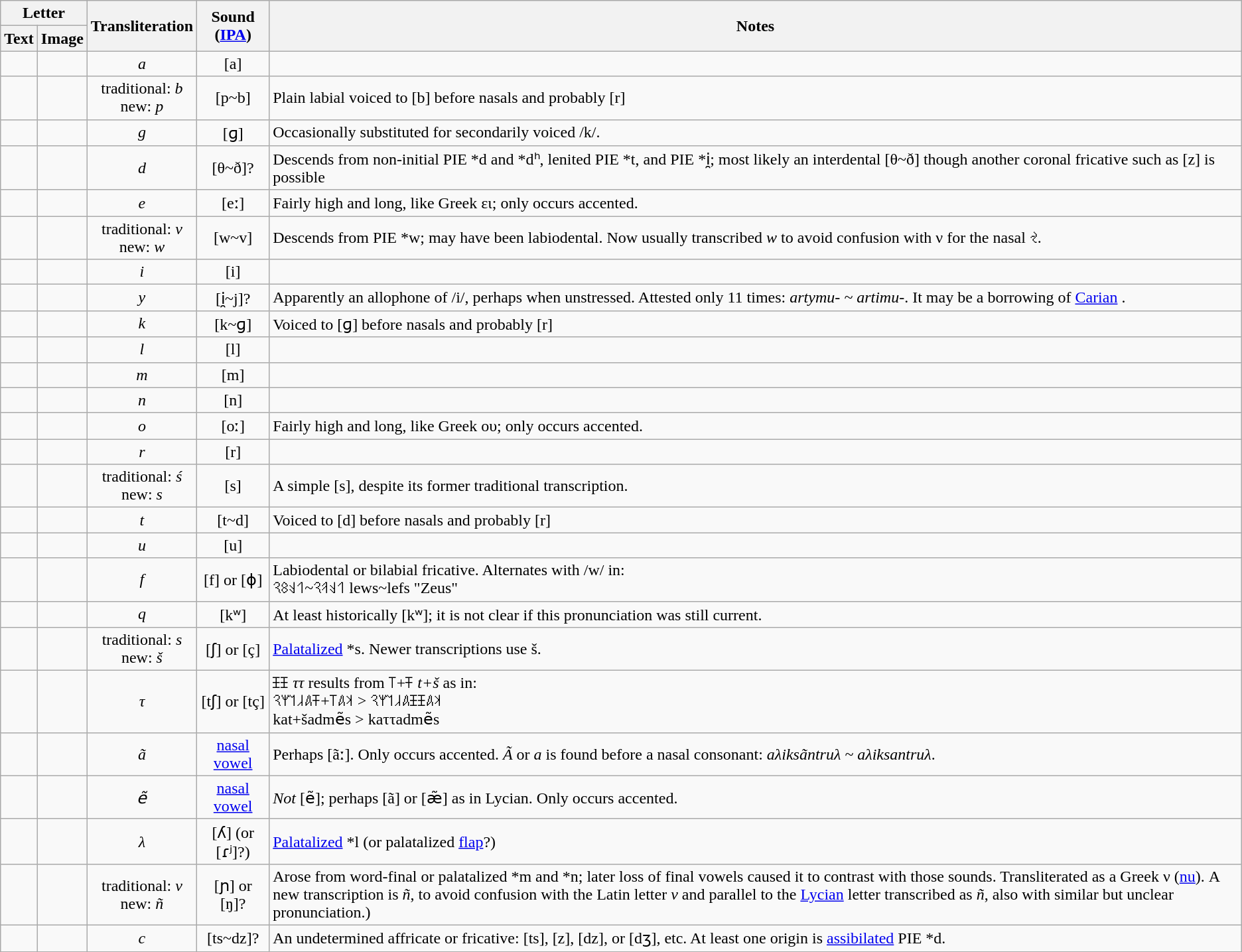<table class="wikitable" style="text-align:center">
<tr>
<th colspan=2>Letter</th>
<th rowspan=2>Transliteration</th>
<th rowspan=2>Sound<br>(<a href='#'>IPA</a>)</th>
<th rowspan=2>Notes</th>
</tr>
<tr>
<th>Text</th>
<th>Image</th>
</tr>
<tr>
<td></td>
<td></td>
<td><em>a</em></td>
<td>[a]</td>
<td></td>
</tr>
<tr>
<td></td>
<td></td>
<td>traditional: <em>b</em><br>new: <em>p</em></td>
<td>[p~b]</td>
<td align=left>Plain labial voiced to [b] before nasals and probably [r]</td>
</tr>
<tr>
<td></td>
<td></td>
<td><em>g</em></td>
<td>[ɡ]</td>
<td align=left>Occasionally substituted for secondarily voiced /k/.</td>
</tr>
<tr>
<td></td>
<td></td>
<td><em>d</em></td>
<td>[θ~ð]?</td>
<td align="left">Descends from non-initial PIE *d and *dʰ, lenited PIE *t, and PIE *i̯; most likely an interdental [θ~ð] though another coronal fricative such as [z] is possible</td>
</tr>
<tr>
<td></td>
<td></td>
<td><em>e</em></td>
<td>[eː]</td>
<td align=left>Fairly high and long, like Greek ει; only occurs accented.</td>
</tr>
<tr>
<td></td>
<td></td>
<td>traditional: <em>v</em><br>new: <em>w</em></td>
<td>[w~v]</td>
<td style="text-align:left;">Descends from PIE *w; may have been labiodental. Now usually transcribed <em>w</em> to avoid confusion with ν for the nasal 𐤸.</td>
</tr>
<tr>
<td></td>
<td></td>
<td><em>i</em></td>
<td>[i]</td>
<td></td>
</tr>
<tr>
<td></td>
<td></td>
<td><em>y</em></td>
<td>[i̯~j]?</td>
<td align="left">Apparently an allophone of /i/, perhaps when unstressed. Attested only 11 times: <em>artymu- ~ artimu-</em>. It may be a borrowing of <a href='#'>Carian</a> .</td>
</tr>
<tr>
<td></td>
<td></td>
<td><em>k</em></td>
<td>[k~ɡ]</td>
<td align="left">Voiced to [ɡ] before nasals and probably [r]</td>
</tr>
<tr>
<td></td>
<td></td>
<td><em>l</em></td>
<td>[l]</td>
<td></td>
</tr>
<tr>
<td></td>
<td></td>
<td><em>m</em></td>
<td>[m]</td>
<td></td>
</tr>
<tr>
<td></td>
<td></td>
<td><em>n</em></td>
<td>[n]</td>
<td></td>
</tr>
<tr>
<td></td>
<td></td>
<td><em>o</em></td>
<td>[oː]</td>
<td align=left>Fairly high and long, like Greek ου; only occurs accented.</td>
</tr>
<tr>
<td></td>
<td></td>
<td><em>r</em></td>
<td>[r]</td>
<td></td>
</tr>
<tr>
<td></td>
<td></td>
<td>traditional: <em>ś</em><br>new: <em>s</em></td>
<td>[s]</td>
<td align=left>A simple [s], despite its former traditional transcription.</td>
</tr>
<tr>
<td></td>
<td></td>
<td><em>t</em></td>
<td>[t~d]</td>
<td align="left">Voiced to [d] before nasals and probably [r]</td>
</tr>
<tr>
<td></td>
<td></td>
<td><em>u</em></td>
<td>[u]</td>
<td></td>
</tr>
<tr>
<td></td>
<td></td>
<td><em>f</em></td>
<td>[f] or [ɸ]</td>
<td style="text-align:left;">Labiodental or bilabial fricative. Alternates with /w/ in:<br>𐤩𐤤𐤱𐤮~‎𐤩𐤤𐤥𐤮 lews~lefs  "Zeus"</td>
</tr>
<tr>
<td></td>
<td></td>
<td><em>q</em></td>
<td>[kʷ]</td>
<td align=left>At least historically [kʷ]; it is not clear if this pronunciation was still current.</td>
</tr>
<tr>
<td></td>
<td></td>
<td>traditional: <em>s</em><br>new: <em>š</em></td>
<td>[ʃ] or [ç]</td>
<td align=left><a href='#'>Palatalized</a> *s. Newer transcriptions use š.</td>
</tr>
<tr>
<td></td>
<td></td>
<td><em>τ</em></td>
<td>[tʃ] or [tç]</td>
<td style="text-align:left;">𐤴𐤴 <em>ττ</em> results from 𐤯+‎𐤳 <em>t+š</em> as in:<br>𐤨𐤠𐤯+𐤳𐤠𐤣𐤪𐤶𐤮 >‎ 𐤨𐤠𐤴𐤴𐤠𐤣𐤪𐤶𐤮<br>kat+šadmẽs > kaττadmẽs</td>
</tr>
<tr>
<td></td>
<td></td>
<td><em>ã</em></td>
<td><a href='#'>nasal vowel</a></td>
<td align=left>Perhaps [ãː]. Only occurs accented. <em>Ã</em> or <em>a</em> is found before a nasal consonant: <em>aλiksãntruλ ~ aλiksantruλ</em>.</td>
</tr>
<tr>
<td></td>
<td></td>
<td><em>ẽ</em></td>
<td><a href='#'>nasal vowel</a></td>
<td align=left><em>Not</em> [ẽ]; perhaps [ã] or [æ̃] as in Lycian. Only occurs accented.</td>
</tr>
<tr>
<td></td>
<td></td>
<td><em>λ</em></td>
<td>[ʎ] (or [ɾʲ]?)</td>
<td align=left><a href='#'>Palatalized</a> *l (or palatalized <a href='#'>flap</a>?)</td>
</tr>
<tr>
<td></td>
<td></td>
<td>traditional: <em>ν</em> <br>new: <em>ñ</em></td>
<td>[ɲ] or [ŋ]?</td>
<td align=left>Arose from word-final or palatalized *m and *n; later loss of final vowels caused it to contrast with those sounds. Transliterated as a Greek ν (<a href='#'>nu</a>). A new transcription is <em>ñ</em>, to avoid confusion with the Latin letter <em>v</em> and parallel to the <a href='#'>Lycian</a> letter transcribed as <em>ñ</em>, also with similar but unclear pronunciation.)</td>
</tr>
<tr>
<td></td>
<td></td>
<td><em>c</em></td>
<td>[ts~dz]?</td>
<td align="left">An undetermined affricate or fricative: [ts], [z], [dz], or [dʒ], etc. At least one origin is <a href='#'>assibilated</a> PIE *d.</td>
</tr>
</table>
